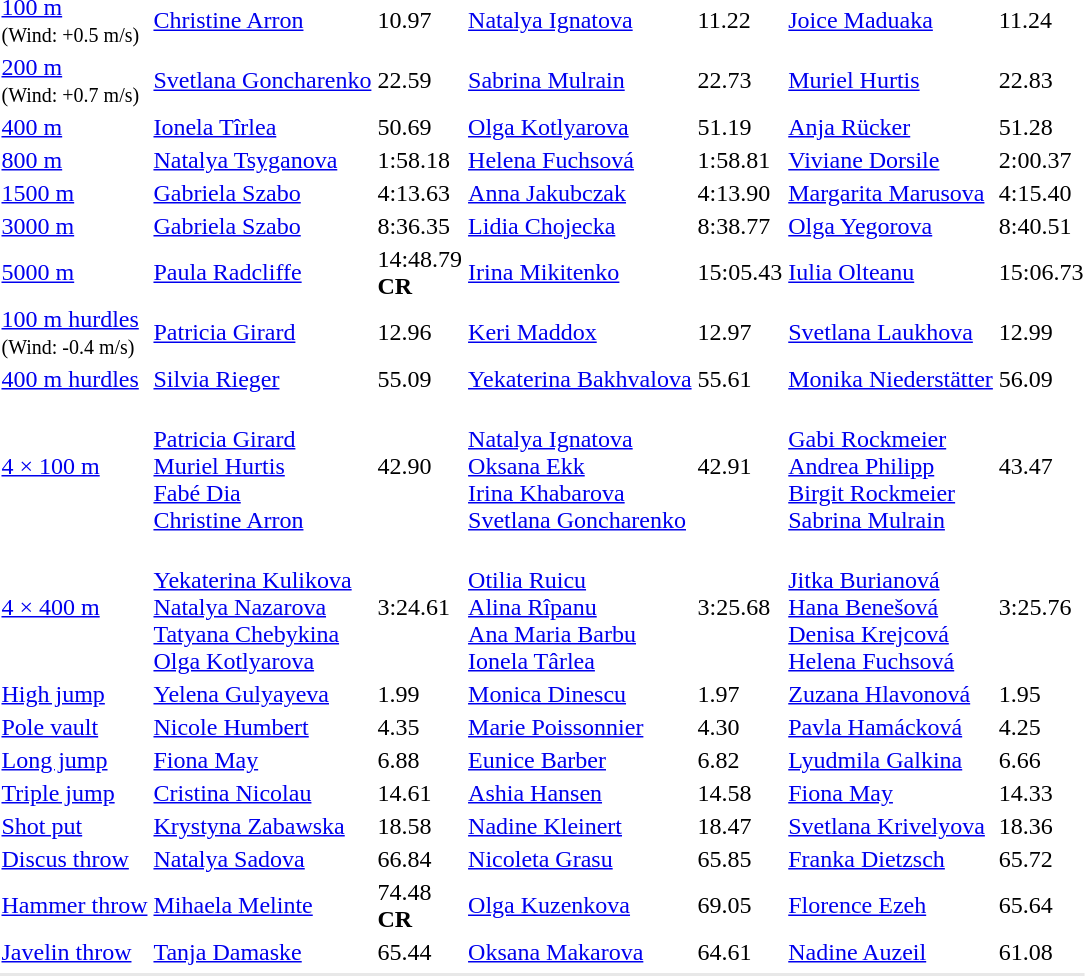<table>
<tr>
<td><a href='#'>100 m</a><br><small>(Wind: +0.5 m/s)</small></td>
<td><a href='#'>Christine Arron</a><br></td>
<td>10.97</td>
<td><a href='#'>Natalya Ignatova</a><br></td>
<td>11.22</td>
<td><a href='#'>Joice Maduaka</a><br></td>
<td>11.24</td>
</tr>
<tr>
<td><a href='#'>200 m</a><br><small>(Wind: +0.7 m/s)</small></td>
<td><a href='#'>Svetlana Goncharenko</a><br></td>
<td>22.59</td>
<td><a href='#'>Sabrina Mulrain</a><br></td>
<td>22.73</td>
<td><a href='#'>Muriel Hurtis</a><br></td>
<td>22.83</td>
</tr>
<tr>
<td><a href='#'>400 m</a></td>
<td><a href='#'>Ionela Tîrlea</a><br></td>
<td>50.69</td>
<td><a href='#'>Olga Kotlyarova</a><br></td>
<td>51.19</td>
<td><a href='#'>Anja Rücker</a><br></td>
<td>51.28</td>
</tr>
<tr>
<td><a href='#'>800 m</a></td>
<td><a href='#'>Natalya Tsyganova</a><br></td>
<td>1:58.18</td>
<td><a href='#'>Helena Fuchsová</a><br></td>
<td>1:58.81</td>
<td><a href='#'>Viviane Dorsile</a><br></td>
<td>2:00.37</td>
</tr>
<tr>
<td><a href='#'>1500 m</a></td>
<td><a href='#'>Gabriela Szabo</a><br></td>
<td>4:13.63</td>
<td><a href='#'>Anna Jakubczak</a><br></td>
<td>4:13.90</td>
<td><a href='#'>Margarita Marusova</a><br></td>
<td>4:15.40</td>
</tr>
<tr>
<td><a href='#'>3000 m</a></td>
<td><a href='#'>Gabriela Szabo</a><br></td>
<td>8:36.35</td>
<td><a href='#'>Lidia Chojecka</a><br></td>
<td>8:38.77</td>
<td><a href='#'>Olga Yegorova</a><br></td>
<td>8:40.51</td>
</tr>
<tr>
<td><a href='#'>5000 m</a></td>
<td><a href='#'>Paula Radcliffe</a><br></td>
<td>14:48.79<br><strong>CR</strong></td>
<td><a href='#'>Irina Mikitenko</a><br></td>
<td>15:05.43</td>
<td><a href='#'>Iulia Olteanu</a><br></td>
<td>15:06.73</td>
</tr>
<tr>
<td><a href='#'>100 m hurdles</a><br><small>(Wind: -0.4 m/s)</small></td>
<td><a href='#'>Patricia Girard</a><br></td>
<td>12.96</td>
<td><a href='#'>Keri Maddox</a><br></td>
<td>12.97</td>
<td><a href='#'>Svetlana Laukhova</a><br></td>
<td>12.99</td>
</tr>
<tr>
<td><a href='#'>400 m hurdles</a></td>
<td><a href='#'>Silvia Rieger</a><br></td>
<td>55.09</td>
<td><a href='#'>Yekaterina Bakhvalova</a><br></td>
<td>55.61</td>
<td><a href='#'>Monika Niederstätter</a><br></td>
<td>56.09</td>
</tr>
<tr>
<td><a href='#'>4 × 100 m</a></td>
<td><br><a href='#'>Patricia Girard</a><br><a href='#'>Muriel Hurtis</a><br><a href='#'>Fabé Dia</a><br><a href='#'>Christine Arron</a></td>
<td>42.90</td>
<td><br><a href='#'>Natalya Ignatova</a><br><a href='#'>Oksana Ekk</a><br><a href='#'>Irina Khabarova</a><br><a href='#'>Svetlana Goncharenko</a></td>
<td>42.91</td>
<td><br><a href='#'>Gabi Rockmeier</a><br><a href='#'>Andrea Philipp</a><br><a href='#'>Birgit Rockmeier</a><br><a href='#'>Sabrina Mulrain</a></td>
<td>43.47</td>
</tr>
<tr>
<td><a href='#'>4 × 400 m</a></td>
<td><br><a href='#'>Yekaterina Kulikova</a><br><a href='#'>Natalya Nazarova</a><br><a href='#'>Tatyana Chebykina</a><br><a href='#'>Olga Kotlyarova</a></td>
<td>3:24.61</td>
<td><br><a href='#'>Otilia Ruicu</a><br><a href='#'>Alina Rîpanu</a><br><a href='#'>Ana Maria Barbu</a><br><a href='#'>Ionela Târlea</a></td>
<td>3:25.68</td>
<td><br><a href='#'>Jitka Burianová</a><br><a href='#'>Hana Benešová</a><br><a href='#'>Denisa Krejcová</a><br><a href='#'>Helena Fuchsová</a></td>
<td>3:25.76</td>
</tr>
<tr>
<td><a href='#'>High jump</a></td>
<td><a href='#'>Yelena Gulyayeva</a><br></td>
<td>1.99</td>
<td><a href='#'>Monica Dinescu</a><br></td>
<td>1.97</td>
<td><a href='#'>Zuzana Hlavonová</a><br></td>
<td>1.95</td>
</tr>
<tr>
<td><a href='#'>Pole vault</a></td>
<td><a href='#'>Nicole Humbert</a><br></td>
<td>4.35</td>
<td><a href='#'>Marie Poissonnier</a><br></td>
<td>4.30</td>
<td><a href='#'>Pavla Hamácková</a><br></td>
<td>4.25</td>
</tr>
<tr>
<td><a href='#'>Long jump</a></td>
<td><a href='#'>Fiona May</a><br></td>
<td>6.88</td>
<td><a href='#'>Eunice Barber</a><br></td>
<td>6.82</td>
<td><a href='#'>Lyudmila Galkina</a><br></td>
<td>6.66</td>
</tr>
<tr>
<td><a href='#'>Triple jump</a></td>
<td><a href='#'>Cristina Nicolau</a><br></td>
<td>14.61</td>
<td><a href='#'>Ashia Hansen</a><br></td>
<td>14.58</td>
<td><a href='#'>Fiona May</a><br></td>
<td>14.33</td>
</tr>
<tr>
<td><a href='#'>Shot put</a></td>
<td><a href='#'>Krystyna Zabawska</a><br></td>
<td>18.58</td>
<td><a href='#'>Nadine Kleinert</a><br></td>
<td>18.47</td>
<td><a href='#'>Svetlana Krivelyova</a><br></td>
<td>18.36</td>
</tr>
<tr>
<td><a href='#'>Discus throw</a></td>
<td><a href='#'>Natalya Sadova</a><br></td>
<td>66.84</td>
<td><a href='#'>Nicoleta Grasu</a><br></td>
<td>65.85</td>
<td><a href='#'>Franka Dietzsch</a><br></td>
<td>65.72</td>
</tr>
<tr>
<td><a href='#'>Hammer throw</a></td>
<td><a href='#'>Mihaela Melinte</a><br></td>
<td>74.48<br><strong>CR</strong></td>
<td><a href='#'>Olga Kuzenkova</a><br></td>
<td>69.05</td>
<td><a href='#'>Florence Ezeh</a><br></td>
<td>65.64</td>
</tr>
<tr>
<td><a href='#'>Javelin throw</a></td>
<td><a href='#'>Tanja Damaske</a><br></td>
<td>65.44</td>
<td><a href='#'>Oksana Makarova</a><br></td>
<td>64.61</td>
<td><a href='#'>Nadine Auzeil</a><br></td>
<td>61.08</td>
</tr>
<tr>
</tr>
<tr bgcolor= e8e8e8>
<td colspan=7></td>
</tr>
</table>
